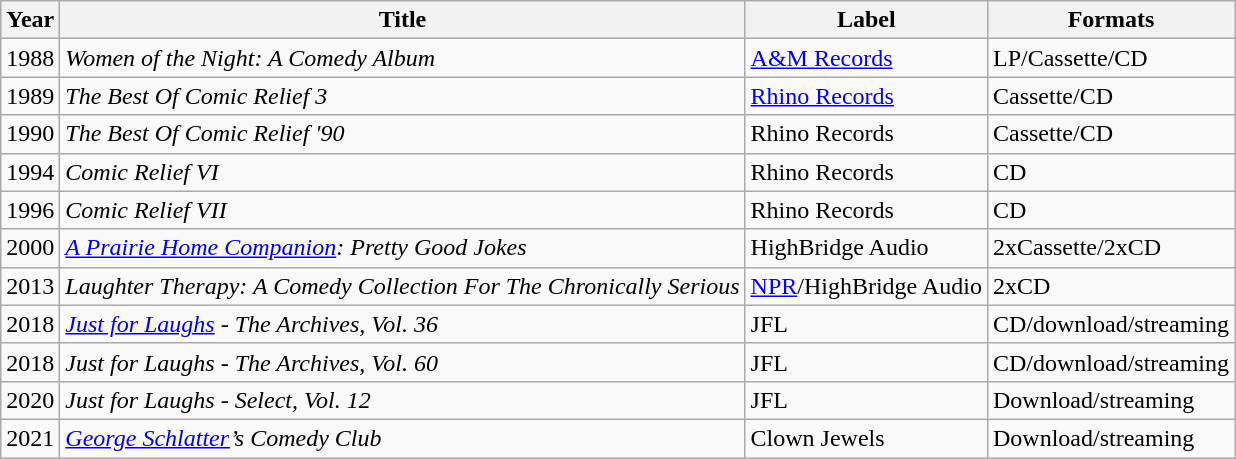<table class="wikitable">
<tr>
<th>Year</th>
<th>Title</th>
<th>Label</th>
<th>Formats</th>
</tr>
<tr>
<td>1988</td>
<td><em>Women of the Night: A Comedy Album</em></td>
<td><a href='#'>A&M Records</a></td>
<td>LP/Cassette/CD</td>
</tr>
<tr>
<td>1989</td>
<td><em>The Best Of Comic Relief 3</em></td>
<td><a href='#'>Rhino Records</a></td>
<td>Cassette/CD</td>
</tr>
<tr>
<td>1990</td>
<td><em>The Best Of Comic Relief '90</em></td>
<td>Rhino Records</td>
<td>Cassette/CD</td>
</tr>
<tr>
<td>1994</td>
<td><em>Comic Relief VI</em></td>
<td>Rhino Records</td>
<td>CD</td>
</tr>
<tr>
<td>1996</td>
<td><em>Comic Relief VII</em></td>
<td>Rhino Records</td>
<td>CD</td>
</tr>
<tr>
<td>2000</td>
<td><em><a href='#'>A Prairie Home Companion</a>: Pretty Good Jokes</em></td>
<td>HighBridge Audio</td>
<td>2xCassette/2xCD</td>
</tr>
<tr>
<td>2013</td>
<td><em>Laughter Therapy: A Comedy Collection For The Chronically Serious</em></td>
<td><a href='#'>NPR</a>/HighBridge Audio</td>
<td>2xCD</td>
</tr>
<tr>
<td>2018</td>
<td><em><a href='#'>Just for Laughs</a> - The Archives, Vol. 36</em></td>
<td>JFL</td>
<td>CD/download/streaming</td>
</tr>
<tr>
<td>2018</td>
<td><em>Just for Laughs - The Archives, Vol. 60</em></td>
<td>JFL</td>
<td>CD/download/streaming</td>
</tr>
<tr>
<td>2020</td>
<td><em>Just for Laughs - Select, Vol. 12</em></td>
<td>JFL</td>
<td>Download/streaming</td>
</tr>
<tr>
<td>2021</td>
<td><em><a href='#'>George Schlatter</a>’s Comedy Club</em></td>
<td>Clown Jewels</td>
<td>Download/streaming</td>
</tr>
</table>
